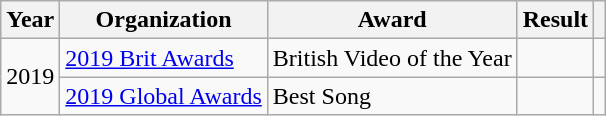<table class="wikitable plainrowheaders">
<tr>
<th>Year</th>
<th>Organization</th>
<th>Award</th>
<th>Result</th>
<th></th>
</tr>
<tr>
<td rowspan="2" align="center">2019</td>
<td><a href='#'>2019 Brit Awards</a></td>
<td>British Video of the Year</td>
<td></td>
<td></td>
</tr>
<tr>
<td><a href='#'>2019 Global Awards</a></td>
<td>Best Song</td>
<td></td>
<td></td>
</tr>
</table>
